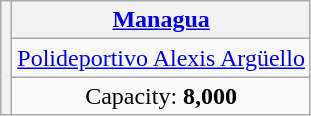<table class="wikitable" style="text-align:center">
<tr>
<th rowspan="4"></th>
<th><a href='#'>Managua</a></th>
</tr>
<tr>
<td><a href='#'>Polideportivo Alexis Argüello</a></td>
</tr>
<tr>
<td>Capacity: <strong>8,000</strong></td>
</tr>
</table>
